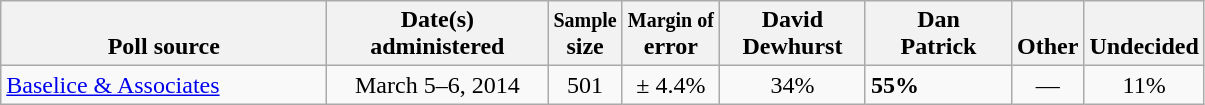<table class="wikitable">
<tr valign= bottom>
<th style="width:210px;">Poll source</th>
<th style="width:140px;">Date(s)<br>administered</th>
<th><small>Sample</small><br>size</th>
<th><small>Margin of</small><br>error</th>
<th style="width:90px;">David<br>Dewhurst</th>
<th style="width:90px;">Dan<br>Patrick</th>
<th style="width:40px;">Other</th>
<th style="width:40px;">Undecided</th>
</tr>
<tr>
<td><a href='#'>Baselice & Associates</a></td>
<td align=center>March 5–6, 2014</td>
<td align=center>501</td>
<td align=center>± 4.4%</td>
<td align=center>34%</td>
<td><strong>55%</strong></td>
<td align=center>—</td>
<td align=center>11%</td>
</tr>
</table>
